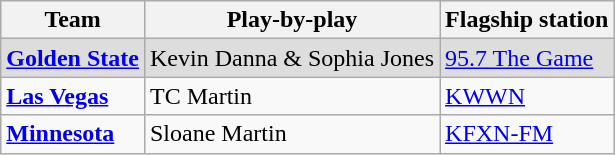<table class="wikitable">
<tr>
<th>Team</th>
<th>Play-by-play</th>
<th>Flagship station</th>
</tr>
<tr bgcolor="#DDDDDD">
<td><strong><a href='#'>Golden State</a></strong></td>
<td>Kevin Danna & Sophia Jones</td>
<td><a href='#'>95.7 The Game</a></td>
</tr>
<tr>
<td><strong><a href='#'>Las Vegas</a></strong></td>
<td>TC Martin</td>
<td><a href='#'>KWWN</a></td>
</tr>
<tr>
<td><a href='#'><strong>Minnesota</strong></a></td>
<td>Sloane Martin</td>
<td><a href='#'>KFXN-FM</a></td>
</tr>
</table>
